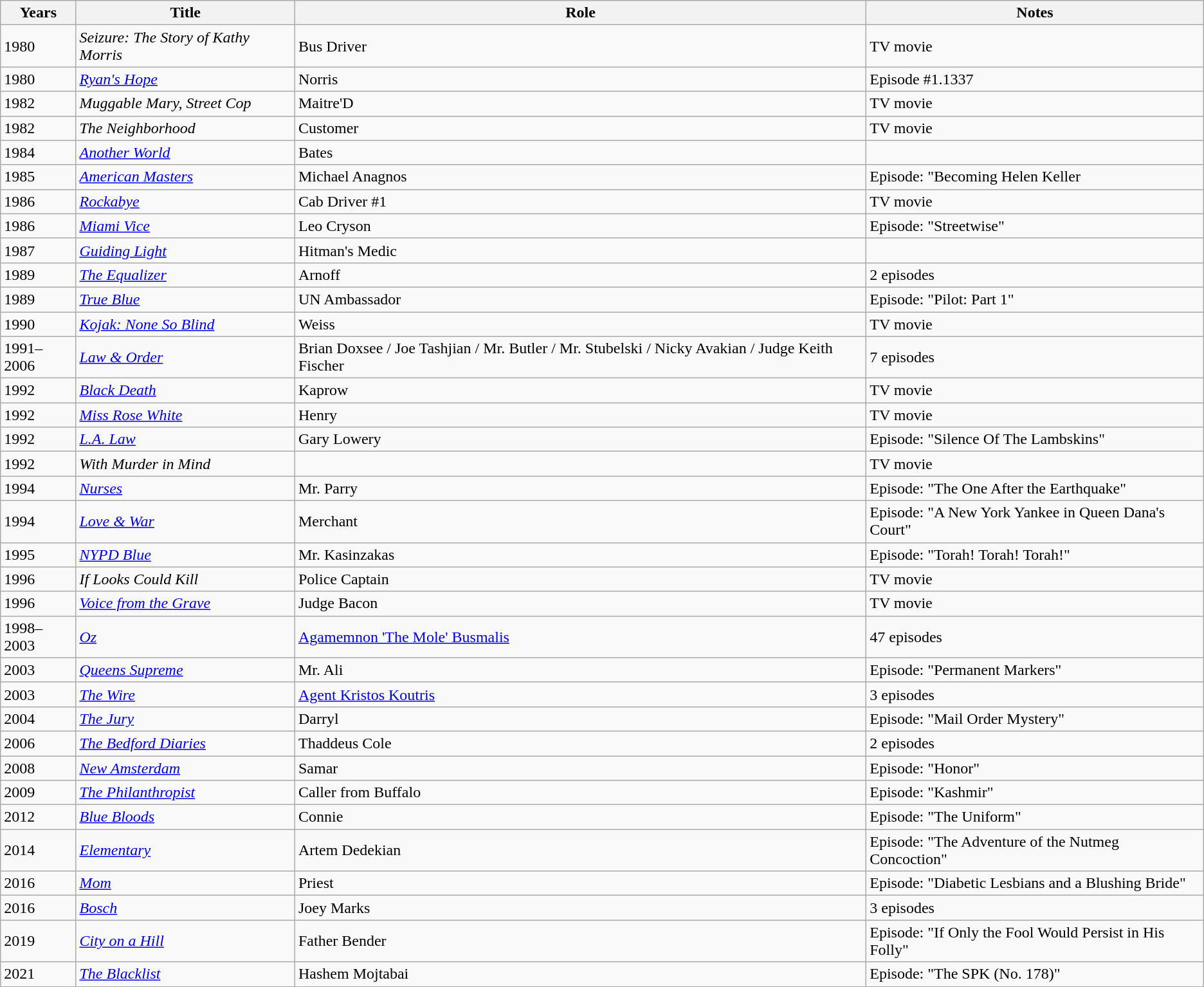<table class="wikitable">
<tr>
<th>Years</th>
<th>Title</th>
<th>Role</th>
<th>Notes</th>
</tr>
<tr>
<td>1980</td>
<td><em>Seizure: The Story of Kathy Morris</em></td>
<td>Bus Driver</td>
<td>TV movie</td>
</tr>
<tr>
<td>1980</td>
<td><em><a href='#'>Ryan's Hope</a></em></td>
<td>Norris</td>
<td>Episode #1.1337</td>
</tr>
<tr>
<td>1982</td>
<td><em>Muggable Mary, Street Cop</em></td>
<td>Maitre'D</td>
<td>TV movie</td>
</tr>
<tr>
<td>1982</td>
<td><em>The Neighborhood</em></td>
<td>Customer</td>
<td>TV movie</td>
</tr>
<tr>
<td>1984</td>
<td><em><a href='#'>Another World</a></em></td>
<td>Bates</td>
<td></td>
</tr>
<tr>
<td>1985</td>
<td><em><a href='#'>American Masters</a></em></td>
<td>Michael Anagnos</td>
<td>Episode: "Becoming Helen Keller</td>
</tr>
<tr>
<td>1986</td>
<td><em><a href='#'>Rockabye</a></em></td>
<td>Cab Driver #1</td>
<td>TV movie</td>
</tr>
<tr>
<td>1986</td>
<td><em><a href='#'>Miami Vice</a></em></td>
<td>Leo Cryson</td>
<td>Episode: "Streetwise"</td>
</tr>
<tr>
<td>1987</td>
<td><em><a href='#'>Guiding Light</a></em></td>
<td>Hitman's Medic</td>
<td></td>
</tr>
<tr>
<td>1989</td>
<td><em><a href='#'>The Equalizer</a></em></td>
<td>Arnoff</td>
<td>2 episodes</td>
</tr>
<tr>
<td>1989</td>
<td><em><a href='#'>True Blue</a></em></td>
<td>UN Ambassador</td>
<td>Episode: "Pilot: Part 1"</td>
</tr>
<tr>
<td>1990</td>
<td><em><a href='#'>Kojak: None So Blind</a></em></td>
<td>Weiss</td>
<td>TV movie</td>
</tr>
<tr>
<td>1991–2006</td>
<td><em><a href='#'>Law & Order</a></em></td>
<td>Brian Doxsee / Joe Tashjian / Mr. Butler / Mr. Stubelski / Nicky Avakian / Judge Keith Fischer</td>
<td>7 episodes</td>
</tr>
<tr>
<td>1992</td>
<td><em><a href='#'>Black Death</a></em></td>
<td>Kaprow</td>
<td>TV movie</td>
</tr>
<tr>
<td>1992</td>
<td><em><a href='#'>Miss Rose White</a></em></td>
<td>Henry</td>
<td>TV movie</td>
</tr>
<tr>
<td>1992</td>
<td><em><a href='#'>L.A. Law</a></em></td>
<td>Gary Lowery</td>
<td>Episode: "Silence Of The Lambskins"</td>
</tr>
<tr>
<td>1992</td>
<td><em>With Murder in Mind</em></td>
<td></td>
<td>TV movie</td>
</tr>
<tr>
<td>1994</td>
<td><em><a href='#'>Nurses</a></em></td>
<td>Mr. Parry</td>
<td>Episode: "The One After the Earthquake"</td>
</tr>
<tr>
<td>1994</td>
<td><em><a href='#'>Love & War</a></em></td>
<td>Merchant</td>
<td>Episode: "A New York Yankee in Queen Dana's Court"</td>
</tr>
<tr>
<td>1995</td>
<td><em><a href='#'>NYPD Blue</a></em></td>
<td>Mr. Kasinzakas</td>
<td>Episode: "Torah! Torah! Torah!"</td>
</tr>
<tr>
<td>1996</td>
<td><em>If Looks Could Kill</em></td>
<td>Police Captain</td>
<td>TV movie</td>
</tr>
<tr>
<td>1996</td>
<td><em><a href='#'>Voice from the Grave</a></em></td>
<td>Judge Bacon</td>
<td>TV movie</td>
</tr>
<tr>
<td>1998–2003</td>
<td><em><a href='#'>Oz</a></em></td>
<td><a href='#'>Agamemnon 'The Mole' Busmalis</a></td>
<td>47 episodes</td>
</tr>
<tr>
<td>2003</td>
<td><em><a href='#'>Queens Supreme</a></em></td>
<td>Mr. Ali</td>
<td>Episode: "Permanent Markers"</td>
</tr>
<tr>
<td>2003</td>
<td><em><a href='#'>The Wire</a></em></td>
<td><a href='#'>Agent Kristos Koutris</a></td>
<td>3 episodes</td>
</tr>
<tr>
<td>2004</td>
<td><em><a href='#'>The Jury</a></em></td>
<td>Darryl</td>
<td>Episode: "Mail Order Mystery"</td>
</tr>
<tr>
<td>2006</td>
<td><em><a href='#'>The Bedford Diaries</a></em></td>
<td>Thaddeus Cole</td>
<td>2 episodes</td>
</tr>
<tr>
<td>2008</td>
<td><em><a href='#'>New Amsterdam</a></em></td>
<td>Samar</td>
<td>Episode: "Honor"</td>
</tr>
<tr>
<td>2009</td>
<td><em><a href='#'>The Philanthropist</a></em></td>
<td>Caller from Buffalo</td>
<td>Episode: "Kashmir"</td>
</tr>
<tr>
<td>2012</td>
<td><em><a href='#'>Blue Bloods</a></em></td>
<td>Connie</td>
<td>Episode: "The Uniform"</td>
</tr>
<tr>
<td>2014</td>
<td><em><a href='#'>Elementary</a></em></td>
<td>Artem Dedekian</td>
<td>Episode: "The Adventure of the Nutmeg Concoction"</td>
</tr>
<tr>
<td>2016</td>
<td><em><a href='#'>Mom</a></em></td>
<td>Priest</td>
<td>Episode: "Diabetic Lesbians and a Blushing Bride"</td>
</tr>
<tr>
<td>2016</td>
<td><em><a href='#'>Bosch</a></em></td>
<td>Joey Marks</td>
<td>3 episodes</td>
</tr>
<tr>
<td>2019</td>
<td><em><a href='#'>City on a Hill</a></em></td>
<td>Father Bender</td>
<td>Episode: "If Only the Fool Would Persist in His Folly"</td>
</tr>
<tr>
<td>2021</td>
<td><em><a href='#'>The Blacklist</a></em></td>
<td>Hashem Mojtabai</td>
<td>Episode: "The SPK (No. 178)"</td>
</tr>
</table>
